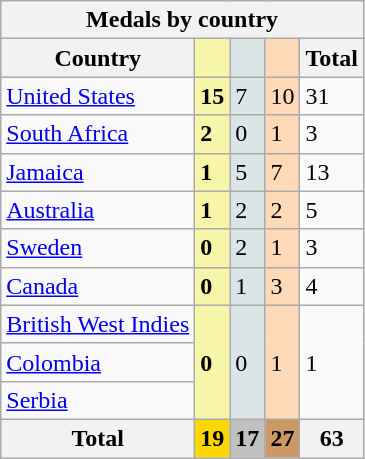<table class=wikitable>
<tr>
<th colspan=5>Medals by country</th>
</tr>
<tr>
<th>Country</th>
<td bgcolor=F7F6A8></td>
<td bgcolor=DCE5E5></td>
<td bgcolor=FFDAB9></td>
<th>Total</th>
</tr>
<tr>
<td> <a href='#'>United States</a></td>
<td bgcolor=F7F6A8><strong>15</strong></td>
<td bgcolor=DCE5E5>7</td>
<td bgcolor=FFDAB9>10</td>
<td>31</td>
</tr>
<tr>
<td> <a href='#'>South Africa</a></td>
<td bgcolor=F7F6A8><strong>2</strong></td>
<td bgcolor=DCE5E5>0</td>
<td bgcolor=FFDAB9>1</td>
<td>3</td>
</tr>
<tr>
<td> <a href='#'>Jamaica</a></td>
<td bgcolor=F7F6A8><strong>1</strong></td>
<td bgcolor=DCE5E5>5</td>
<td bgcolor=FFDAB9>7</td>
<td>13</td>
</tr>
<tr>
<td> <a href='#'>Australia</a></td>
<td bgcolor=F7F6A8><strong>1</strong></td>
<td bgcolor=DCE5E5>2</td>
<td bgcolor=FFDAB9>2</td>
<td>5</td>
</tr>
<tr>
<td> <a href='#'>Sweden</a></td>
<td bgcolor=F7F6A8><strong>0</strong></td>
<td bgcolor=DCE5E5>2</td>
<td bgcolor=FFDAB9>1</td>
<td>3</td>
</tr>
<tr>
<td> <a href='#'>Canada</a></td>
<td bgcolor=F7F6A8><strong>0</strong></td>
<td bgcolor=DCE5E5>1</td>
<td bgcolor=FFDAB9>3</td>
<td>4</td>
</tr>
<tr>
<td> <a href='#'>British West Indies</a></td>
<td rowspan=3 bgcolor=F7F6A8><strong>0</strong></td>
<td rowspan=3 bgcolor=DCE5E5>0</td>
<td rowspan=3 bgcolor=FFDAB9>1</td>
<td rowspan=3>1</td>
</tr>
<tr>
<td> <a href='#'>Colombia</a></td>
</tr>
<tr>
<td> <a href='#'>Serbia</a></td>
</tr>
<tr>
<th>Total</th>
<th style=background:gold>19</th>
<th style=background:silver>17</th>
<th style=background:#c96>27</th>
<th>63</th>
</tr>
</table>
